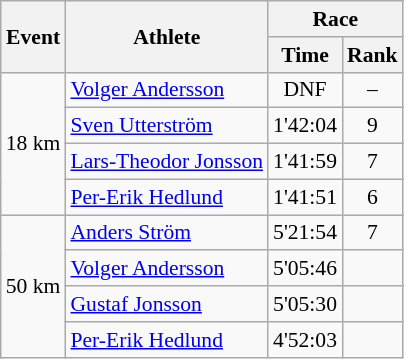<table class="wikitable" border="1" style="font-size:90%">
<tr>
<th rowspan=2>Event</th>
<th rowspan=2>Athlete</th>
<th colspan=2>Race</th>
</tr>
<tr>
<th>Time</th>
<th>Rank</th>
</tr>
<tr>
<td rowspan=4>18 km</td>
<td><a href='#'>Volger Andersson</a></td>
<td align=center>DNF</td>
<td align=center>–</td>
</tr>
<tr>
<td><a href='#'>Sven Utterström</a></td>
<td align=center>1'42:04</td>
<td align=center>9</td>
</tr>
<tr>
<td><a href='#'>Lars-Theodor Jonsson</a></td>
<td align=center>1'41:59</td>
<td align=center>7</td>
</tr>
<tr>
<td><a href='#'>Per-Erik Hedlund</a></td>
<td align=center>1'41:51</td>
<td align=center>6</td>
</tr>
<tr>
<td rowspan=4>50 km</td>
<td><a href='#'>Anders Ström</a></td>
<td align=center>5'21:54</td>
<td align=center>7</td>
</tr>
<tr>
<td><a href='#'>Volger Andersson</a></td>
<td align=center>5'05:46</td>
<td align=center></td>
</tr>
<tr>
<td><a href='#'>Gustaf Jonsson</a></td>
<td align=center>5'05:30</td>
<td align=center></td>
</tr>
<tr>
<td><a href='#'>Per-Erik Hedlund</a></td>
<td align=center>4'52:03</td>
<td align=center></td>
</tr>
</table>
